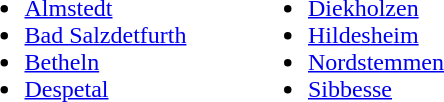<table>
<tr>
<td width = "185" valign=top><br><ul><li><a href='#'>Almstedt</a></li><li><a href='#'>Bad Salzdetfurth</a></li><li><a href='#'>Betheln</a></li><li><a href='#'>Despetal</a></li></ul></td>
<td width = "185" valign=top><br><ul><li><a href='#'>Diekholzen</a></li><li><a href='#'>Hildesheim</a></li><li><a href='#'>Nordstemmen</a></li><li><a href='#'>Sibbesse</a></li></ul></td>
</tr>
</table>
